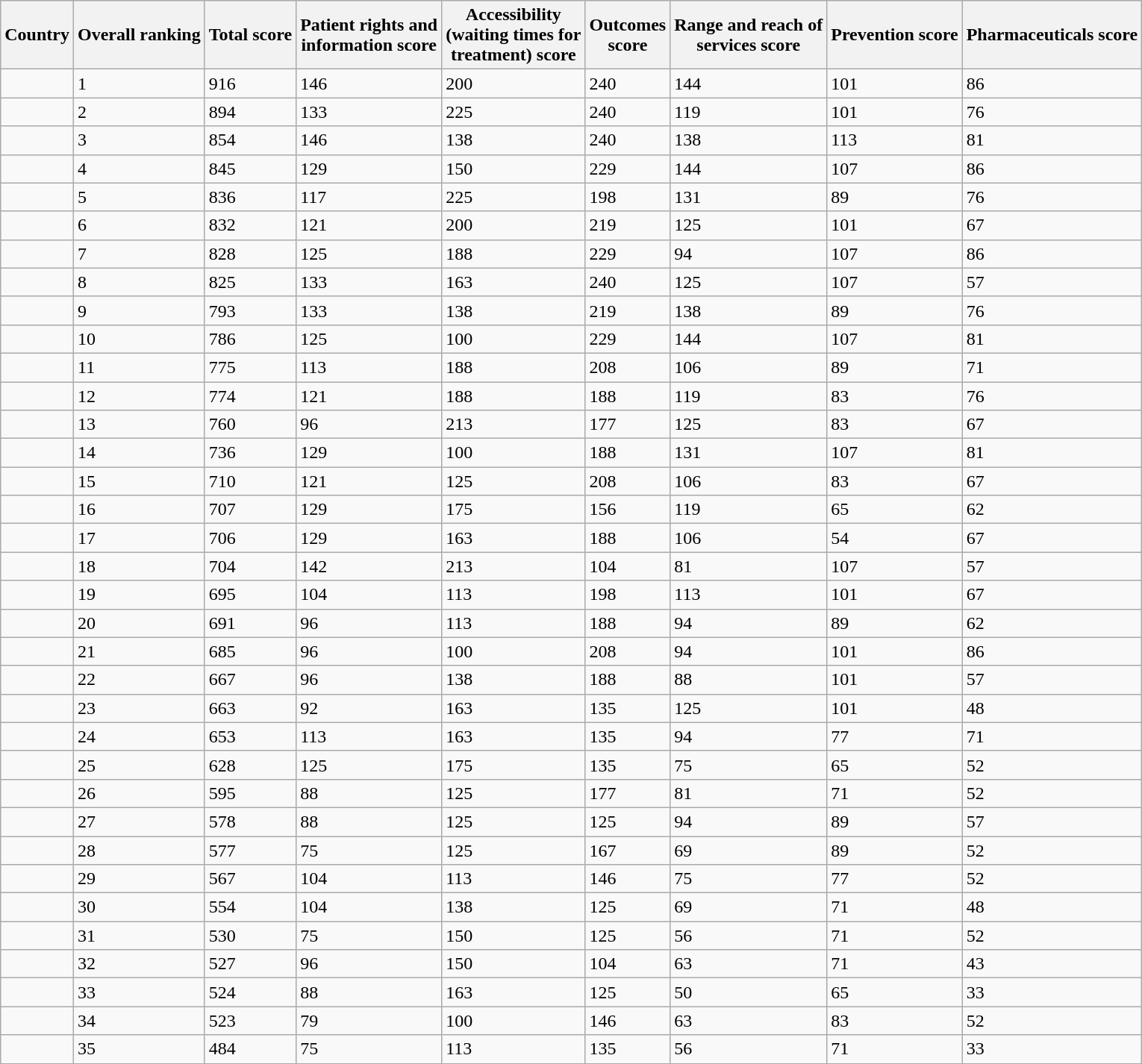<table class="wikitable sortable">
<tr>
<th>Country</th>
<th>Overall ranking</th>
<th>Total score</th>
<th>Patient rights and<br> information score</th>
<th>Accessibility<br> (waiting times for<br> treatment) score</th>
<th>Outcomes<br> score</th>
<th>Range and reach of<br> services score</th>
<th>Prevention score</th>
<th>Pharmaceuticals score</th>
</tr>
<tr>
<td></td>
<td>1</td>
<td>916</td>
<td>146</td>
<td>200</td>
<td>240</td>
<td>144</td>
<td>101</td>
<td>86</td>
</tr>
<tr>
<td></td>
<td>2</td>
<td>894</td>
<td>133</td>
<td>225</td>
<td>240</td>
<td>119</td>
<td>101</td>
<td>76</td>
</tr>
<tr>
<td></td>
<td>3</td>
<td>854</td>
<td>146</td>
<td>138</td>
<td>240</td>
<td>138</td>
<td>113</td>
<td>81</td>
</tr>
<tr>
<td></td>
<td>4</td>
<td>845</td>
<td>129</td>
<td>150</td>
<td>229</td>
<td>144</td>
<td>107</td>
<td>86</td>
</tr>
<tr>
<td></td>
<td>5</td>
<td>836</td>
<td>117</td>
<td>225</td>
<td>198</td>
<td>131</td>
<td>89</td>
<td>76</td>
</tr>
<tr>
<td></td>
<td>6</td>
<td>832</td>
<td>121</td>
<td>200</td>
<td>219</td>
<td>125</td>
<td>101</td>
<td>67</td>
</tr>
<tr>
<td></td>
<td>7</td>
<td>828</td>
<td>125</td>
<td>188</td>
<td>229</td>
<td>94</td>
<td>107</td>
<td>86</td>
</tr>
<tr>
<td></td>
<td>8</td>
<td>825</td>
<td>133</td>
<td>163</td>
<td>240</td>
<td>125</td>
<td>107</td>
<td>57</td>
</tr>
<tr>
<td></td>
<td>9</td>
<td>793</td>
<td>133</td>
<td>138</td>
<td>219</td>
<td>138</td>
<td>89</td>
<td>76</td>
</tr>
<tr>
<td></td>
<td>10</td>
<td>786</td>
<td>125</td>
<td>100</td>
<td>229</td>
<td>144</td>
<td>107</td>
<td>81</td>
</tr>
<tr>
<td></td>
<td>11</td>
<td>775</td>
<td>113</td>
<td>188</td>
<td>208</td>
<td>106</td>
<td>89</td>
<td>71</td>
</tr>
<tr>
<td></td>
<td>12</td>
<td>774</td>
<td>121</td>
<td>188</td>
<td>188</td>
<td>119</td>
<td>83</td>
<td>76</td>
</tr>
<tr>
<td></td>
<td>13</td>
<td>760</td>
<td>96</td>
<td>213</td>
<td>177</td>
<td>125</td>
<td>83</td>
<td>67</td>
</tr>
<tr>
<td></td>
<td>14</td>
<td>736</td>
<td>129</td>
<td>100</td>
<td>188</td>
<td>131</td>
<td>107</td>
<td>81</td>
</tr>
<tr>
<td></td>
<td>15</td>
<td>710</td>
<td>121</td>
<td>125</td>
<td>208</td>
<td>106</td>
<td>83</td>
<td>67</td>
</tr>
<tr>
<td></td>
<td>16</td>
<td>707</td>
<td>129</td>
<td>175</td>
<td>156</td>
<td>119</td>
<td>65</td>
<td>62</td>
</tr>
<tr>
<td></td>
<td>17</td>
<td>706</td>
<td>129</td>
<td>163</td>
<td>188</td>
<td>106</td>
<td>54</td>
<td>67</td>
</tr>
<tr>
<td></td>
<td>18</td>
<td>704</td>
<td>142</td>
<td>213</td>
<td>104</td>
<td>81</td>
<td>107</td>
<td>57</td>
</tr>
<tr>
<td></td>
<td>19</td>
<td>695</td>
<td>104</td>
<td>113</td>
<td>198</td>
<td>113</td>
<td>101</td>
<td>67</td>
</tr>
<tr>
<td></td>
<td>20</td>
<td>691</td>
<td>96</td>
<td>113</td>
<td>188</td>
<td>94</td>
<td>89</td>
<td>62</td>
</tr>
<tr>
<td></td>
<td>21</td>
<td>685</td>
<td>96</td>
<td>100</td>
<td>208</td>
<td>94</td>
<td>101</td>
<td>86</td>
</tr>
<tr>
<td></td>
<td>22</td>
<td>667</td>
<td>96</td>
<td>138</td>
<td>188</td>
<td>88</td>
<td>101</td>
<td>57</td>
</tr>
<tr>
<td></td>
<td>23</td>
<td>663</td>
<td>92</td>
<td>163</td>
<td>135</td>
<td>125</td>
<td>101</td>
<td>48</td>
</tr>
<tr>
<td></td>
<td>24</td>
<td>653</td>
<td>113</td>
<td>163</td>
<td>135</td>
<td>94</td>
<td>77</td>
<td>71</td>
</tr>
<tr>
<td></td>
<td>25</td>
<td>628</td>
<td>125</td>
<td>175</td>
<td>135</td>
<td>75</td>
<td>65</td>
<td>52</td>
</tr>
<tr>
<td></td>
<td>26</td>
<td>595</td>
<td>88</td>
<td>125</td>
<td>177</td>
<td>81</td>
<td>71</td>
<td>52</td>
</tr>
<tr>
<td></td>
<td>27</td>
<td>578</td>
<td>88</td>
<td>125</td>
<td>125</td>
<td>94</td>
<td>89</td>
<td>57</td>
</tr>
<tr>
<td></td>
<td>28</td>
<td>577</td>
<td>75</td>
<td>125</td>
<td>167</td>
<td>69</td>
<td>89</td>
<td>52</td>
</tr>
<tr>
<td></td>
<td>29</td>
<td>567</td>
<td>104</td>
<td>113</td>
<td>146</td>
<td>75</td>
<td>77</td>
<td>52</td>
</tr>
<tr>
<td></td>
<td>30</td>
<td>554</td>
<td>104</td>
<td>138</td>
<td>125</td>
<td>69</td>
<td>71</td>
<td>48</td>
</tr>
<tr>
<td></td>
<td>31</td>
<td>530</td>
<td>75</td>
<td>150</td>
<td>125</td>
<td>56</td>
<td>71</td>
<td>52</td>
</tr>
<tr>
<td></td>
<td>32</td>
<td>527</td>
<td>96</td>
<td>150</td>
<td>104</td>
<td>63</td>
<td>71</td>
<td>43</td>
</tr>
<tr>
<td></td>
<td>33</td>
<td>524</td>
<td>88</td>
<td>163</td>
<td>125</td>
<td>50</td>
<td>65</td>
<td>33</td>
</tr>
<tr>
<td></td>
<td>34</td>
<td>523</td>
<td>79</td>
<td>100</td>
<td>146</td>
<td>63</td>
<td>83</td>
<td>52</td>
</tr>
<tr>
<td></td>
<td>35</td>
<td>484</td>
<td>75</td>
<td>113</td>
<td>135</td>
<td>56</td>
<td>71</td>
<td>33</td>
</tr>
<tr>
</tr>
</table>
